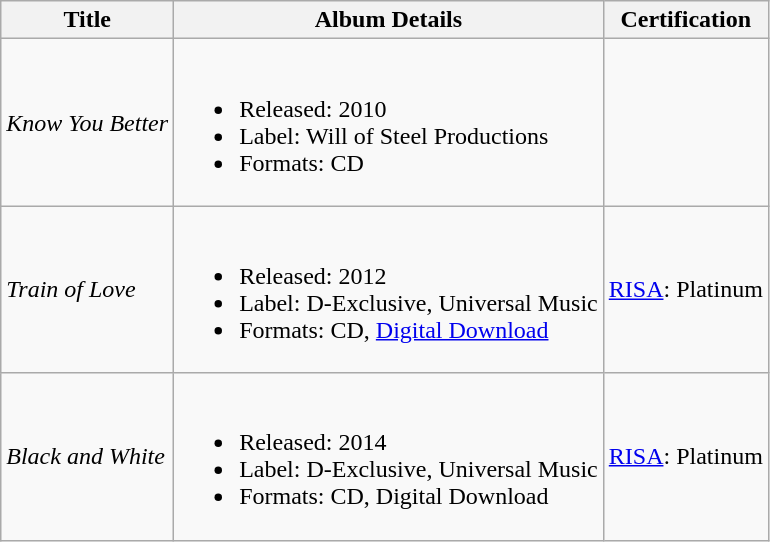<table class="wikitable">
<tr>
<th>Title</th>
<th>Album Details</th>
<th>Certification</th>
</tr>
<tr>
<td><em>Know You Better</em></td>
<td><br><ul><li>Released: 2010</li><li>Label: Will of Steel Productions</li><li>Formats: CD</li></ul></td>
<td></td>
</tr>
<tr>
<td><em>Train of Love</em></td>
<td><br><ul><li>Released: 2012</li><li>Label: D-Exclusive, Universal Music</li><li>Formats: CD, <a href='#'>Digital Download</a></li></ul></td>
<td><a href='#'>RISA</a>: Platinum</td>
</tr>
<tr>
<td><em>Black and White</em></td>
<td><br><ul><li>Released: 2014</li><li>Label: D-Exclusive, Universal Music</li><li>Formats: CD, Digital Download</li></ul></td>
<td><a href='#'>RISA</a>: Platinum</td>
</tr>
</table>
